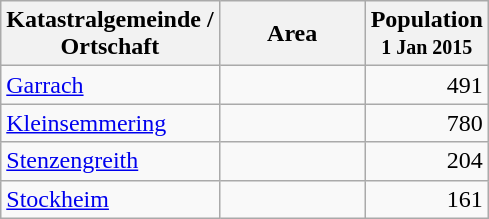<table class=wikitable style=text-align:right>
<tr>
<th>Katastralgemeinde /<br>Ortschaft</th>
<th width=90px>Area</th>
<th>Population<br><small>1 Jan 2015</small></th>
</tr>
<tr>
<td style=text-align:left><a href='#'>Garrach</a></td>
<td></td>
<td>491</td>
</tr>
<tr>
<td style=text-align:left><a href='#'>Kleinsemmering</a></td>
<td></td>
<td>780</td>
</tr>
<tr>
<td style=text-align:left><a href='#'>Stenzengreith</a></td>
<td></td>
<td>204</td>
</tr>
<tr>
<td style=text-align:left><a href='#'>Stockheim</a></td>
<td></td>
<td>161</td>
</tr>
</table>
